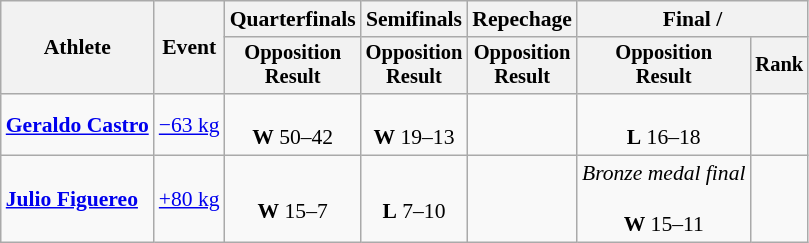<table class="wikitable" style="font-size:90%;">
<tr>
<th rowspan=2>Athlete</th>
<th rowspan=2>Event</th>
<th>Quarterfinals</th>
<th>Semifinals</th>
<th>Repechage</th>
<th colspan="2">Final / </th>
</tr>
<tr style="font-size:95%">
<th>Opposition<br>Result</th>
<th>Opposition<br>Result</th>
<th>Opposition<br>Result</th>
<th>Opposition<br>Result</th>
<th>Rank</th>
</tr>
<tr align=center>
<td align=left><strong><a href='#'>Geraldo Castro</a></strong></td>
<td align=left><a href='#'>−63 kg</a></td>
<td><br><strong>W</strong> 50–42</td>
<td><br><strong>W</strong> 19–13</td>
<td></td>
<td><br><strong>L</strong> 16–18</td>
<td></td>
</tr>
<tr align=center>
<td align=left><strong><a href='#'>Julio Figuereo</a></strong></td>
<td align=left><a href='#'>+80 kg</a></td>
<td><br><strong>W</strong> 15–7</td>
<td><br><strong>L</strong> 7–10</td>
<td></td>
<td><em>Bronze medal final</em><br><br><strong>W</strong> 15–11</td>
<td></td>
</tr>
</table>
